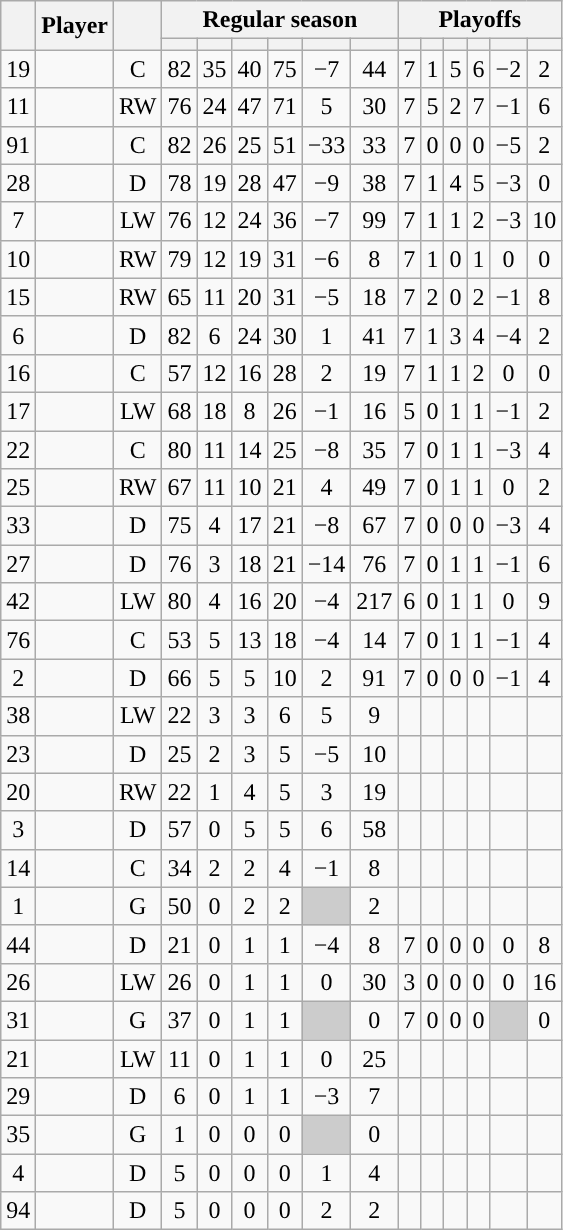<table class="wikitable sortable plainrowheaders" style="text-align:center;">
<tr>
<th scope="col" data-sort-type="number" rowspan="2"></th>
<th scope="col" rowspan="2">Player</th>
<th scope="col" rowspan="2"></th>
<th scope=colgroup colspan=6>Regular season</th>
<th scope=colgroup colspan=6>Playoffs</th>
</tr>
<tr>
<th scope="col" data-sort-type="number"></th>
<th scope="col" data-sort-type="number"></th>
<th scope="col" data-sort-type="number"></th>
<th scope="col" data-sort-type="number"></th>
<th scope="col" data-sort-type="number"></th>
<th scope="col" data-sort-type="number"></th>
<th scope="col" data-sort-type="number"></th>
<th scope="col" data-sort-type="number"></th>
<th scope="col" data-sort-type="number"></th>
<th scope="col" data-sort-type="number"></th>
<th scope="col" data-sort-type="number"></th>
<th scope="col" data-sort-type="number"></th>
</tr>
<tr>
<td scope="row">19</td>
<td align="left"></td>
<td>C</td>
<td>82</td>
<td>35</td>
<td>40</td>
<td>75</td>
<td>−7</td>
<td>44</td>
<td>7</td>
<td>1</td>
<td>5</td>
<td>6</td>
<td>−2</td>
<td>2</td>
</tr>
<tr>
<td scope="row">11</td>
<td align="left"></td>
<td>RW</td>
<td>76</td>
<td>24</td>
<td>47</td>
<td>71</td>
<td>5</td>
<td>30</td>
<td>7</td>
<td>5</td>
<td>2</td>
<td>7</td>
<td>−1</td>
<td>6</td>
</tr>
<tr>
<td scope="row">91</td>
<td align="left"></td>
<td>C</td>
<td>82</td>
<td>26</td>
<td>25</td>
<td>51</td>
<td>−33</td>
<td>33</td>
<td>7</td>
<td>0</td>
<td>0</td>
<td>0</td>
<td>−5</td>
<td>2</td>
</tr>
<tr>
<td scope="row">28</td>
<td align="left"></td>
<td>D</td>
<td>78</td>
<td>19</td>
<td>28</td>
<td>47</td>
<td>−9</td>
<td>38</td>
<td>7</td>
<td>1</td>
<td>4</td>
<td>5</td>
<td>−3</td>
<td>0</td>
</tr>
<tr>
<td scope="row">7</td>
<td align="left"></td>
<td>LW</td>
<td>76</td>
<td>12</td>
<td>24</td>
<td>36</td>
<td>−7</td>
<td>99</td>
<td>7</td>
<td>1</td>
<td>1</td>
<td>2</td>
<td>−3</td>
<td>10</td>
</tr>
<tr>
<td scope="row">10</td>
<td align="left"></td>
<td>RW</td>
<td>79</td>
<td>12</td>
<td>19</td>
<td>31</td>
<td>−6</td>
<td>8</td>
<td>7</td>
<td>1</td>
<td>0</td>
<td>1</td>
<td>0</td>
<td>0</td>
</tr>
<tr>
<td scope="row">15</td>
<td align="left"></td>
<td>RW</td>
<td>65</td>
<td>11</td>
<td>20</td>
<td>31</td>
<td>−5</td>
<td>18</td>
<td>7</td>
<td>2</td>
<td>0</td>
<td>2</td>
<td>−1</td>
<td>8</td>
</tr>
<tr>
<td scope="row">6</td>
<td align="left"></td>
<td>D</td>
<td>82</td>
<td>6</td>
<td>24</td>
<td>30</td>
<td>1</td>
<td>41</td>
<td>7</td>
<td>1</td>
<td>3</td>
<td>4</td>
<td>−4</td>
<td>2</td>
</tr>
<tr>
<td scope="row">16</td>
<td align="left"></td>
<td>C</td>
<td>57</td>
<td>12</td>
<td>16</td>
<td>28</td>
<td>2</td>
<td>19</td>
<td>7</td>
<td>1</td>
<td>1</td>
<td>2</td>
<td>0</td>
<td>0</td>
</tr>
<tr>
<td scope="row">17</td>
<td align="left"></td>
<td>LW</td>
<td>68</td>
<td>18</td>
<td>8</td>
<td>26</td>
<td>−1</td>
<td>16</td>
<td>5</td>
<td>0</td>
<td>1</td>
<td>1</td>
<td>−1</td>
<td>2</td>
</tr>
<tr>
<td scope="row">22</td>
<td align="left"></td>
<td>C</td>
<td>80</td>
<td>11</td>
<td>14</td>
<td>25</td>
<td>−8</td>
<td>35</td>
<td>7</td>
<td>0</td>
<td>1</td>
<td>1</td>
<td>−3</td>
<td>4</td>
</tr>
<tr>
<td scope="row">25</td>
<td align="left"></td>
<td>RW</td>
<td>67</td>
<td>11</td>
<td>10</td>
<td>21</td>
<td>4</td>
<td>49</td>
<td>7</td>
<td>0</td>
<td>1</td>
<td>1</td>
<td>0</td>
<td>2</td>
</tr>
<tr>
<td scope="row">33</td>
<td align="left"></td>
<td>D</td>
<td>75</td>
<td>4</td>
<td>17</td>
<td>21</td>
<td>−8</td>
<td>67</td>
<td>7</td>
<td>0</td>
<td>0</td>
<td>0</td>
<td>−3</td>
<td>4</td>
</tr>
<tr>
<td scope="row">27</td>
<td align="left"></td>
<td>D</td>
<td>76</td>
<td>3</td>
<td>18</td>
<td>21</td>
<td>−14</td>
<td>76</td>
<td>7</td>
<td>0</td>
<td>1</td>
<td>1</td>
<td>−1</td>
<td>6</td>
</tr>
<tr>
<td scope="row">42</td>
<td align="left"></td>
<td>LW</td>
<td>80</td>
<td>4</td>
<td>16</td>
<td>20</td>
<td>−4</td>
<td>217</td>
<td>6</td>
<td>0</td>
<td>1</td>
<td>1</td>
<td>0</td>
<td>9</td>
</tr>
<tr>
<td scope="row">76</td>
<td align="left"></td>
<td>C</td>
<td>53</td>
<td>5</td>
<td>13</td>
<td>18</td>
<td>−4</td>
<td>14</td>
<td>7</td>
<td>0</td>
<td>1</td>
<td>1</td>
<td>−1</td>
<td>4</td>
</tr>
<tr>
<td scope="row">2</td>
<td align="left"></td>
<td>D</td>
<td>66</td>
<td>5</td>
<td>5</td>
<td>10</td>
<td>2</td>
<td>91</td>
<td>7</td>
<td>0</td>
<td>0</td>
<td>0</td>
<td>−1</td>
<td>4</td>
</tr>
<tr>
<td scope="row">38</td>
<td align="left"></td>
<td>LW</td>
<td>22</td>
<td>3</td>
<td>3</td>
<td>6</td>
<td>5</td>
<td>9</td>
<td></td>
<td></td>
<td></td>
<td></td>
<td></td>
<td></td>
</tr>
<tr>
<td scope="row">23</td>
<td align="left"></td>
<td>D</td>
<td>25</td>
<td>2</td>
<td>3</td>
<td>5</td>
<td>−5</td>
<td>10</td>
<td></td>
<td></td>
<td></td>
<td></td>
<td></td>
<td></td>
</tr>
<tr>
<td scope="row">20</td>
<td align="left"></td>
<td>RW</td>
<td>22</td>
<td>1</td>
<td>4</td>
<td>5</td>
<td>3</td>
<td>19</td>
<td></td>
<td></td>
<td></td>
<td></td>
<td></td>
<td></td>
</tr>
<tr>
<td scope="row">3</td>
<td align="left"></td>
<td>D</td>
<td>57</td>
<td>0</td>
<td>5</td>
<td>5</td>
<td>6</td>
<td>58</td>
<td></td>
<td></td>
<td></td>
<td></td>
<td></td>
<td></td>
</tr>
<tr>
<td scope="row">14</td>
<td align="left"></td>
<td>C</td>
<td>34</td>
<td>2</td>
<td>2</td>
<td>4</td>
<td>−1</td>
<td>8</td>
<td></td>
<td></td>
<td></td>
<td></td>
<td></td>
<td></td>
</tr>
<tr>
<td scope="row">1</td>
<td align="left"></td>
<td>G</td>
<td>50</td>
<td>0</td>
<td>2</td>
<td>2</td>
<td style="background:#ccc"></td>
<td>2</td>
<td></td>
<td></td>
<td></td>
<td></td>
<td></td>
<td></td>
</tr>
<tr>
<td scope="row">44</td>
<td align="left"></td>
<td>D</td>
<td>21</td>
<td>0</td>
<td>1</td>
<td>1</td>
<td>−4</td>
<td>8</td>
<td>7</td>
<td>0</td>
<td>0</td>
<td>0</td>
<td>0</td>
<td>8</td>
</tr>
<tr>
<td scope="row">26</td>
<td align="left"></td>
<td>LW</td>
<td>26</td>
<td>0</td>
<td>1</td>
<td>1</td>
<td>0</td>
<td>30</td>
<td>3</td>
<td>0</td>
<td>0</td>
<td>0</td>
<td>0</td>
<td>16</td>
</tr>
<tr>
<td scope="row">31</td>
<td align="left"></td>
<td>G</td>
<td>37</td>
<td>0</td>
<td>1</td>
<td>1</td>
<td style="background:#ccc"></td>
<td>0</td>
<td>7</td>
<td>0</td>
<td>0</td>
<td>0</td>
<td style="background:#ccc"></td>
<td>0</td>
</tr>
<tr>
<td scope="row">21</td>
<td align="left"></td>
<td>LW</td>
<td>11</td>
<td>0</td>
<td>1</td>
<td>1</td>
<td>0</td>
<td>25</td>
<td></td>
<td></td>
<td></td>
<td></td>
<td></td>
<td></td>
</tr>
<tr>
<td scope="row">29</td>
<td align="left"></td>
<td>D</td>
<td>6</td>
<td>0</td>
<td>1</td>
<td>1</td>
<td>−3</td>
<td>7</td>
<td></td>
<td></td>
<td></td>
<td></td>
<td></td>
<td></td>
</tr>
<tr>
<td scope="row">35</td>
<td align="left"></td>
<td>G</td>
<td>1</td>
<td>0</td>
<td>0</td>
<td>0</td>
<td style="background:#ccc"></td>
<td>0</td>
<td></td>
<td></td>
<td></td>
<td></td>
<td></td>
<td></td>
</tr>
<tr>
<td scope="row">4</td>
<td align="left"></td>
<td>D</td>
<td>5</td>
<td>0</td>
<td>0</td>
<td>0</td>
<td>1</td>
<td>4</td>
<td></td>
<td></td>
<td></td>
<td></td>
<td></td>
<td></td>
</tr>
<tr>
<td scope="row">94</td>
<td align="left"></td>
<td>D</td>
<td>5</td>
<td>0</td>
<td>0</td>
<td>0</td>
<td>2</td>
<td>2</td>
<td></td>
<td></td>
<td></td>
<td></td>
<td></td>
<td></td>
</tr>
</table>
